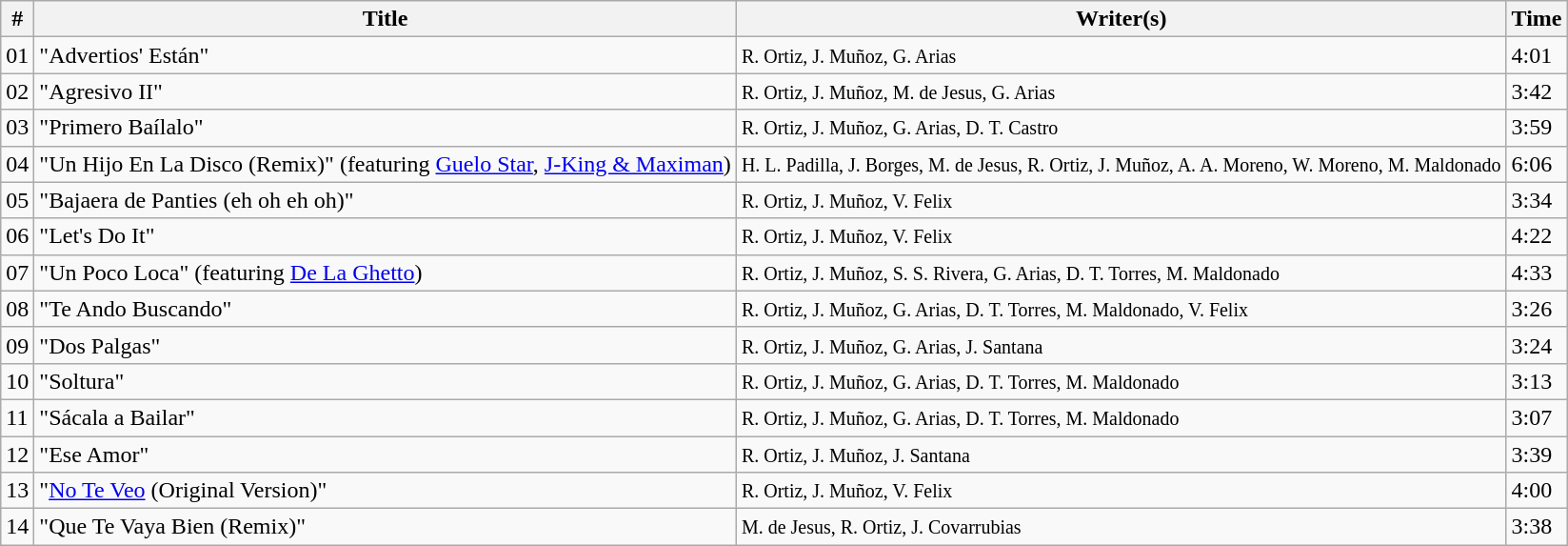<table class="wikitable">
<tr>
<th>#</th>
<th>Title</th>
<th>Writer(s)</th>
<th>Time</th>
</tr>
<tr>
<td>01</td>
<td>"Advertios' Están"</td>
<td><small>R. Ortiz, J. Muñoz, G. Arias</small></td>
<td>4:01</td>
</tr>
<tr>
<td>02</td>
<td>"Agresivo II"</td>
<td><small>R. Ortiz, J. Muñoz, M. de Jesus, G. Arias</small></td>
<td>3:42</td>
</tr>
<tr>
<td>03</td>
<td>"Primero Baílalo"</td>
<td><small>R. Ortiz, J. Muñoz, G. Arias, D. T. Castro</small></td>
<td>3:59</td>
</tr>
<tr>
<td>04</td>
<td>"Un Hijo En La Disco (Remix)" (featuring <a href='#'>Guelo Star</a>, <a href='#'>J-King & Maximan</a>)</td>
<td><small>H. L. Padilla, J. Borges, M. de Jesus, R. Ortiz, J. Muñoz, A. A. Moreno, W. Moreno, M. Maldonado</small></td>
<td>6:06</td>
</tr>
<tr>
<td>05</td>
<td>"Bajaera de Panties (eh oh eh oh)"</td>
<td><small>R. Ortiz, J. Muñoz, V. Felix</small></td>
<td>3:34</td>
</tr>
<tr>
<td>06</td>
<td>"Let's Do It"</td>
<td><small>R. Ortiz, J. Muñoz, V. Felix</small></td>
<td>4:22</td>
</tr>
<tr>
<td>07</td>
<td>"Un Poco Loca" (featuring <a href='#'>De La Ghetto</a>)</td>
<td><small>R. Ortiz, J. Muñoz, S. S. Rivera, G. Arias, D. T. Torres, M. Maldonado</small></td>
<td>4:33</td>
</tr>
<tr>
<td>08</td>
<td>"Te Ando Buscando"</td>
<td><small>R. Ortiz, J. Muñoz, G. Arias, D. T. Torres, M. Maldonado, V. Felix</small></td>
<td>3:26</td>
</tr>
<tr>
<td>09</td>
<td>"Dos Palgas"</td>
<td><small>R. Ortiz, J. Muñoz, G. Arias, J. Santana</small></td>
<td>3:24</td>
</tr>
<tr>
<td>10</td>
<td>"Soltura"</td>
<td><small>R. Ortiz, J. Muñoz, G. Arias, D. T. Torres, M. Maldonado</small></td>
<td>3:13</td>
</tr>
<tr>
<td>11</td>
<td>"Sácala a Bailar"</td>
<td><small>R. Ortiz, J. Muñoz, G. Arias, D. T. Torres, M. Maldonado</small></td>
<td>3:07</td>
</tr>
<tr>
<td>12</td>
<td>"Ese Amor"</td>
<td><small>R. Ortiz, J. Muñoz, J. Santana</small></td>
<td>3:39</td>
</tr>
<tr>
<td>13</td>
<td>"<a href='#'>No Te Veo</a> (Original Version)"</td>
<td><small>R. Ortiz, J. Muñoz, V. Felix</small></td>
<td>4:00</td>
</tr>
<tr>
<td>14</td>
<td>"Que Te Vaya Bien (Remix)"</td>
<td><small>M. de Jesus, R. Ortiz, J. Covarrubias</small></td>
<td>3:38</td>
</tr>
</table>
